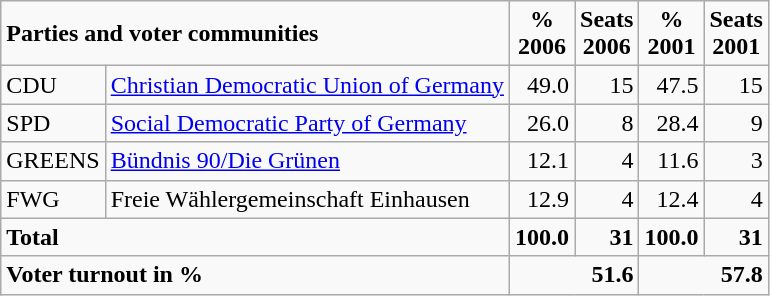<table class="wikitable">
<tr --  class="hintergrundfarbe5">
<td colspan="2"><strong>Parties and voter communities</strong></td>
<td align="center"><strong>%<br>2006</strong></td>
<td align="center"><strong>Seats<br>2006</strong></td>
<td align="center"><strong>%<br>2001</strong></td>
<td align="center"><strong>Seats<br>2001</strong></td>
</tr>
<tr --->
<td>CDU</td>
<td><a href='#'>Christian Democratic Union of Germany</a></td>
<td align="right">49.0</td>
<td align="right">15</td>
<td align="right">47.5</td>
<td align="right">15</td>
</tr>
<tr --->
<td>SPD</td>
<td><a href='#'>Social Democratic Party of Germany</a></td>
<td align="right">26.0</td>
<td align="right">8</td>
<td align="right">28.4</td>
<td align="right">9</td>
</tr>
<tr --->
<td>GREENS</td>
<td><a href='#'>Bündnis 90/Die Grünen</a></td>
<td align="right">12.1</td>
<td align="right">4</td>
<td align="right">11.6</td>
<td align="right">3</td>
</tr>
<tr --->
<td>FWG</td>
<td>Freie Wählergemeinschaft Einhausen</td>
<td align="right">12.9</td>
<td align="right">4</td>
<td align="right">12.4</td>
<td align="right">4</td>
</tr>
<tr -- class="hintergrundfarbe5">
<td colspan="2"><strong>Total</strong></td>
<td align="right"><strong>100.0</strong></td>
<td align="right"><strong>31</strong></td>
<td align="right"><strong>100.0</strong></td>
<td align="right"><strong>31</strong></td>
</tr>
<tr -- class="hintergrundfarbe5">
<td colspan="2"><strong>Voter turnout in %</strong></td>
<td colspan="2" align="right"><strong>51.6</strong></td>
<td colspan="2" align="right"><strong>57.8</strong></td>
</tr>
</table>
